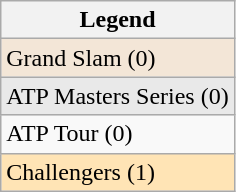<table class=wikitable>
<tr>
<th>Legend</th>
</tr>
<tr bgcolor=f3e6d7>
<td>Grand Slam (0)</td>
</tr>
<tr bgcolor=e9e9e9>
<td>ATP Masters Series (0)</td>
</tr>
<tr bgcolor=>
<td>ATP Tour (0)</td>
</tr>
<tr bgcolor=moccasin>
<td>Challengers (1)</td>
</tr>
</table>
